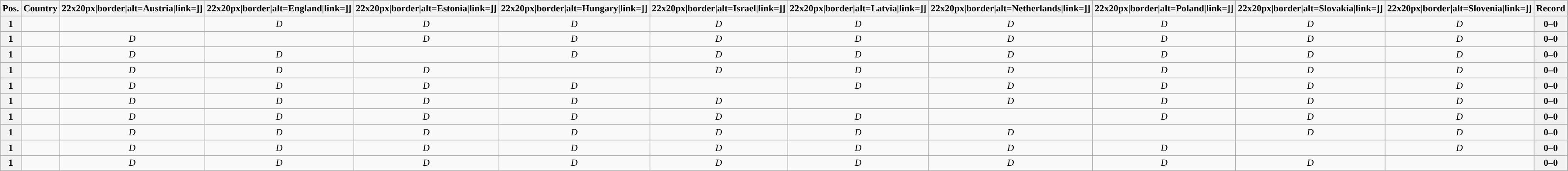<table class="wikitable sortable nowrap" style="text-align:center; font-size:0.9em;">
<tr>
<th>Pos.</th>
<th>Country</th>
<th [[Image:>22x20px|border|alt=Austria|link=]]</th>
<th [[Image:>22x20px|border|alt=England|link=]]</th>
<th [[Image:>22x20px|border|alt=Estonia|link=]]</th>
<th [[Image:>22x20px|border|alt=Hungary|link=]]</th>
<th [[Image:>22x20px|border|alt=Israel|link=]]</th>
<th [[Image:>22x20px|border|alt=Latvia|link=]]</th>
<th [[Image:>22x20px|border|alt=Netherlands|link=]]</th>
<th [[Image:>22x20px|border|alt=Poland|link=]]</th>
<th [[Image:>22x20px|border|alt=Slovakia|link=]]</th>
<th [[Image:>22x20px|border|alt=Slovenia|link=]]</th>
<th>Record</th>
</tr>
<tr>
<th>1</th>
<td style="text-align:left;"></td>
<td> </td>
<td><em>D</em> </td>
<td><em>D</em> </td>
<td><em>D</em> </td>
<td><em>D</em> </td>
<td><em>D</em> </td>
<td><em>D</em> </td>
<td><em>D</em> </td>
<td><em>D</em> </td>
<td><em>D</em> </td>
<th>0–0</th>
</tr>
<tr>
<th>1</th>
<td style="text-align:left;"></td>
<td><em>D</em> </td>
<td> </td>
<td><em>D</em> </td>
<td><em>D</em> </td>
<td><em>D</em> </td>
<td><em>D</em> </td>
<td><em>D</em> </td>
<td><em>D</em> </td>
<td><em>D</em> </td>
<td><em>D</em> </td>
<th>0–0</th>
</tr>
<tr>
<th>1</th>
<td style="text-align:left;"></td>
<td><em>D</em> </td>
<td><em>D</em> </td>
<td> </td>
<td><em>D</em> </td>
<td><em>D</em> </td>
<td><em>D</em> </td>
<td><em>D</em> </td>
<td><em>D</em> </td>
<td><em>D</em> </td>
<td><em>D</em> </td>
<th>0–0</th>
</tr>
<tr>
<th>1</th>
<td style="text-align:left;"></td>
<td><em>D</em> </td>
<td><em>D</em> </td>
<td><em>D</em> </td>
<td> </td>
<td><em>D</em> </td>
<td><em>D</em> </td>
<td><em>D</em> </td>
<td><em>D</em> </td>
<td><em>D</em> </td>
<td><em>D</em> </td>
<th>0–0</th>
</tr>
<tr>
<th>1</th>
<td style="text-align:left;"></td>
<td><em>D</em> </td>
<td><em>D</em> </td>
<td><em>D</em> </td>
<td><em>D</em> </td>
<td> </td>
<td><em>D</em> </td>
<td><em>D</em> </td>
<td><em>D</em> </td>
<td><em>D</em> </td>
<td><em>D</em> </td>
<th>0–0</th>
</tr>
<tr>
<th>1</th>
<td style="text-align:left;"></td>
<td><em>D</em> </td>
<td><em>D</em> </td>
<td><em>D</em> </td>
<td><em>D</em> </td>
<td><em>D</em> </td>
<td> </td>
<td><em>D</em> </td>
<td><em>D</em> </td>
<td><em>D</em> </td>
<td><em>D</em> </td>
<th>0–0</th>
</tr>
<tr>
<th>1</th>
<td style="text-align:left;"></td>
<td><em>D</em> </td>
<td><em>D</em> </td>
<td><em>D</em> </td>
<td><em>D</em> </td>
<td><em>D</em> </td>
<td><em>D</em> </td>
<td> </td>
<td><em>D</em> </td>
<td><em>D</em> </td>
<td><em>D</em> </td>
<th>0–0</th>
</tr>
<tr>
<th>1</th>
<td style="text-align:left;"></td>
<td><em>D</em> </td>
<td><em>D</em> </td>
<td><em>D</em> </td>
<td><em>D</em> </td>
<td><em>D</em> </td>
<td><em>D</em> </td>
<td><em>D</em> </td>
<td> </td>
<td><em>D</em> </td>
<td><em>D</em> </td>
<th>0–0</th>
</tr>
<tr>
<th>1</th>
<td style="text-align:left;"></td>
<td><em>D</em> </td>
<td><em>D</em> </td>
<td><em>D</em> </td>
<td><em>D</em> </td>
<td><em>D</em> </td>
<td><em>D</em> </td>
<td><em>D</em> </td>
<td><em>D</em> </td>
<td> </td>
<td><em>D</em> </td>
<th>0–0</th>
</tr>
<tr>
<th>1</th>
<td style="text-align:left;"></td>
<td><em>D</em> </td>
<td><em>D</em> </td>
<td><em>D</em> </td>
<td><em>D</em> </td>
<td><em>D</em> </td>
<td><em>D</em> </td>
<td><em>D</em> </td>
<td><em>D</em> </td>
<td><em>D</em> </td>
<td> </td>
<th>0–0</th>
</tr>
</table>
